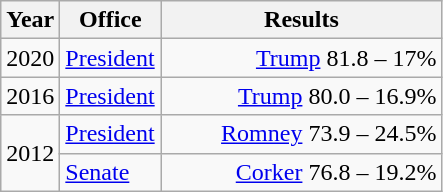<table class=wikitable>
<tr>
<th width="30">Year</th>
<th width="60">Office</th>
<th width="180">Results</th>
</tr>
<tr>
<td>2020</td>
<td><a href='#'>President</a></td>
<td align="right" ><a href='#'>Trump</a> 81.8 – 17%</td>
</tr>
<tr>
<td>2016</td>
<td><a href='#'>President</a></td>
<td align="right" ><a href='#'>Trump</a> 80.0 – 16.9%</td>
</tr>
<tr>
<td rowspan="2">2012</td>
<td><a href='#'>President</a></td>
<td align="right" ><a href='#'>Romney</a> 73.9 – 24.5%</td>
</tr>
<tr>
<td><a href='#'>Senate</a></td>
<td align="right" ><a href='#'>Corker</a> 76.8 – 19.2%</td>
</tr>
</table>
